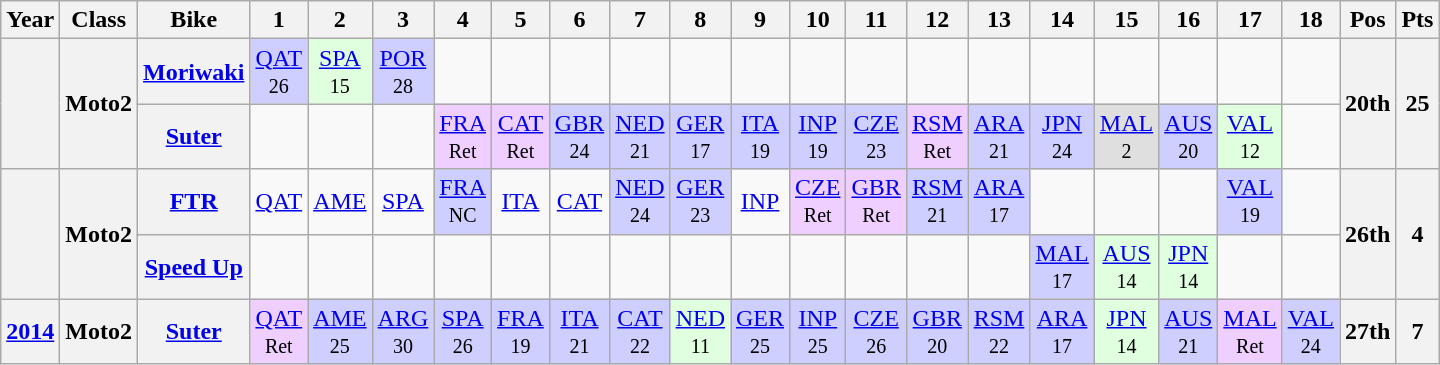<table class="wikitable" style="text-align:center">
<tr>
<th>Year</th>
<th>Class</th>
<th>Bike</th>
<th>1</th>
<th>2</th>
<th>3</th>
<th>4</th>
<th>5</th>
<th>6</th>
<th>7</th>
<th>8</th>
<th>9</th>
<th>10</th>
<th>11</th>
<th>12</th>
<th>13</th>
<th>14</th>
<th>15</th>
<th>16</th>
<th>17</th>
<th>18</th>
<th>Pos</th>
<th>Pts</th>
</tr>
<tr>
<th rowspan=2></th>
<th rowspan=2>Moto2</th>
<th><a href='#'>Moriwaki</a></th>
<td style="background:#cfcfff;"><a href='#'>QAT</a><br><small>26</small></td>
<td style="background:#DFFFDF;"><a href='#'>SPA</a><br><small>15</small></td>
<td style="background:#cfcfff;"><a href='#'>POR</a><br><small>28</small></td>
<td></td>
<td></td>
<td></td>
<td></td>
<td></td>
<td></td>
<td></td>
<td></td>
<td></td>
<td></td>
<td></td>
<td></td>
<td></td>
<td></td>
<td></td>
<th rowspan=2>20th</th>
<th rowspan=2>25</th>
</tr>
<tr>
<th><a href='#'>Suter</a></th>
<td></td>
<td></td>
<td></td>
<td style="background:#efcfff;"><a href='#'>FRA</a><br><small>Ret</small></td>
<td style="background:#efcfff;"><a href='#'>CAT</a><br><small>Ret</small></td>
<td style="background:#cfcfff;"><a href='#'>GBR</a><br><small>24</small></td>
<td style="background:#cfcfff;"><a href='#'>NED</a><br><small>21</small></td>
<td style="background:#cfcfff;"><a href='#'>GER</a><br><small>17</small></td>
<td style="background:#cfcfff;"><a href='#'>ITA</a><br><small>19</small></td>
<td style="background:#cfcfff;"><a href='#'>INP</a><br><small>19</small></td>
<td style="background:#cfcfff;"><a href='#'>CZE</a><br><small>23</small></td>
<td style="background:#efcfff;"><a href='#'>RSM</a><br><small>Ret</small></td>
<td style="background:#cfcfff;"><a href='#'>ARA</a><br><small>21</small></td>
<td style="background:#cfcfff;"><a href='#'>JPN</a><br><small>24</small></td>
<td style="background:#DFDFDF;"><a href='#'>MAL</a><br><small>2</small></td>
<td style="background:#cfcfff;"><a href='#'>AUS</a><br><small>20</small></td>
<td style="background:#DFFFDF;"><a href='#'>VAL</a><br><small>12</small></td>
<td></td>
</tr>
<tr>
<th rowspan=2></th>
<th rowspan=2>Moto2</th>
<th><a href='#'>FTR</a></th>
<td><a href='#'>QAT</a></td>
<td><a href='#'>AME</a></td>
<td><a href='#'>SPA</a></td>
<td style="background:#cfcfff;"><a href='#'>FRA</a><br><small>NC</small></td>
<td><a href='#'>ITA</a></td>
<td><a href='#'>CAT</a></td>
<td style="background:#cfcfff;"><a href='#'>NED</a><br><small>24</small></td>
<td style="background:#cfcfff;"><a href='#'>GER</a><br><small>23</small></td>
<td><a href='#'>INP</a></td>
<td style="background:#efcfff;"><a href='#'>CZE</a><br><small>Ret</small></td>
<td style="background:#efcfff;"><a href='#'>GBR</a><br><small>Ret</small></td>
<td style="background:#cfcfff;"><a href='#'>RSM</a><br><small>21</small></td>
<td style="background:#cfcfff;"><a href='#'>ARA</a><br><small>17</small></td>
<td></td>
<td></td>
<td></td>
<td style="background:#cfcfff;"><a href='#'>VAL</a><br><small>19</small></td>
<td></td>
<th rowspan=2>26th</th>
<th rowspan=2>4</th>
</tr>
<tr>
<th><a href='#'>Speed Up</a></th>
<td></td>
<td></td>
<td></td>
<td></td>
<td></td>
<td></td>
<td></td>
<td></td>
<td></td>
<td></td>
<td></td>
<td></td>
<td></td>
<td style="background:#cfcfff;"><a href='#'>MAL</a><br><small>17</small></td>
<td style="background:#DFFFDF;"><a href='#'>AUS</a><br><small>14</small></td>
<td style="background:#DFFFDF;"><a href='#'>JPN</a><br><small>14</small></td>
<td></td>
<td></td>
</tr>
<tr>
<th><a href='#'>2014</a></th>
<th>Moto2</th>
<th><a href='#'>Suter</a></th>
<td style="background:#efcfff;"><a href='#'>QAT</a><br><small>Ret</small></td>
<td style="background:#cfcfff;"><a href='#'>AME</a><br><small>25</small></td>
<td style="background:#cfcfff;"><a href='#'>ARG</a><br><small>30</small></td>
<td style="background:#cfcfff;"><a href='#'>SPA</a><br><small>26</small></td>
<td style="background:#cfcfff;"><a href='#'>FRA</a><br><small>19</small></td>
<td style="background:#cfcfff;"><a href='#'>ITA</a><br><small>21</small></td>
<td style="background:#cfcfff;"><a href='#'>CAT</a><br><small>22</small></td>
<td style="background:#DFFFDF;"><a href='#'>NED</a><br><small>11</small></td>
<td style="background:#cfcfff;"><a href='#'>GER</a><br><small>25</small></td>
<td style="background:#cfcfff;"><a href='#'>INP</a><br><small>25</small></td>
<td style="background:#cfcfff;"><a href='#'>CZE</a><br><small>26</small></td>
<td style="background:#cfcfff;"><a href='#'>GBR</a><br><small>20</small></td>
<td style="background:#cfcfff;"><a href='#'>RSM</a><br><small>22</small></td>
<td style="background:#cfcfff;"><a href='#'>ARA</a><br><small>17</small></td>
<td style="background:#dfffdf;"><a href='#'>JPN</a><br><small>14</small></td>
<td style="background:#cfcfff;"><a href='#'>AUS</a><br><small>21</small></td>
<td style="background:#efcfff;"><a href='#'>MAL</a><br><small>Ret</small></td>
<td style="background:#cfcfff;"><a href='#'>VAL</a><br><small>24</small></td>
<th>27th</th>
<th>7</th>
</tr>
</table>
